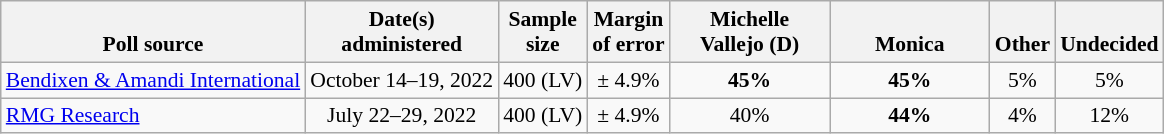<table class="wikitable" style="font-size:90%;text-align:center;">
<tr valign=bottom>
<th>Poll source</th>
<th>Date(s)<br>administered</th>
<th>Sample<br>size</th>
<th>Margin<br>of error</th>
<th style="width:100px;">Michelle<br>Vallejo (D)</th>
<th style="width:100px;">Monica<br></th>
<th>Other</th>
<th>Undecided</th>
</tr>
<tr>
<td style="text-align:left;"><a href='#'>Bendixen & Amandi International</a></td>
<td>October 14–19, 2022</td>
<td>400 (LV)</td>
<td>± 4.9%</td>
<td><strong>45%</strong></td>
<td><strong>45%</strong></td>
<td>5%</td>
<td>5%</td>
</tr>
<tr>
<td style="text-align:left;"><a href='#'>RMG Research</a></td>
<td>July 22–29, 2022</td>
<td>400 (LV)</td>
<td>± 4.9%</td>
<td>40%</td>
<td><strong>44%</strong></td>
<td>4%</td>
<td>12%</td>
</tr>
</table>
